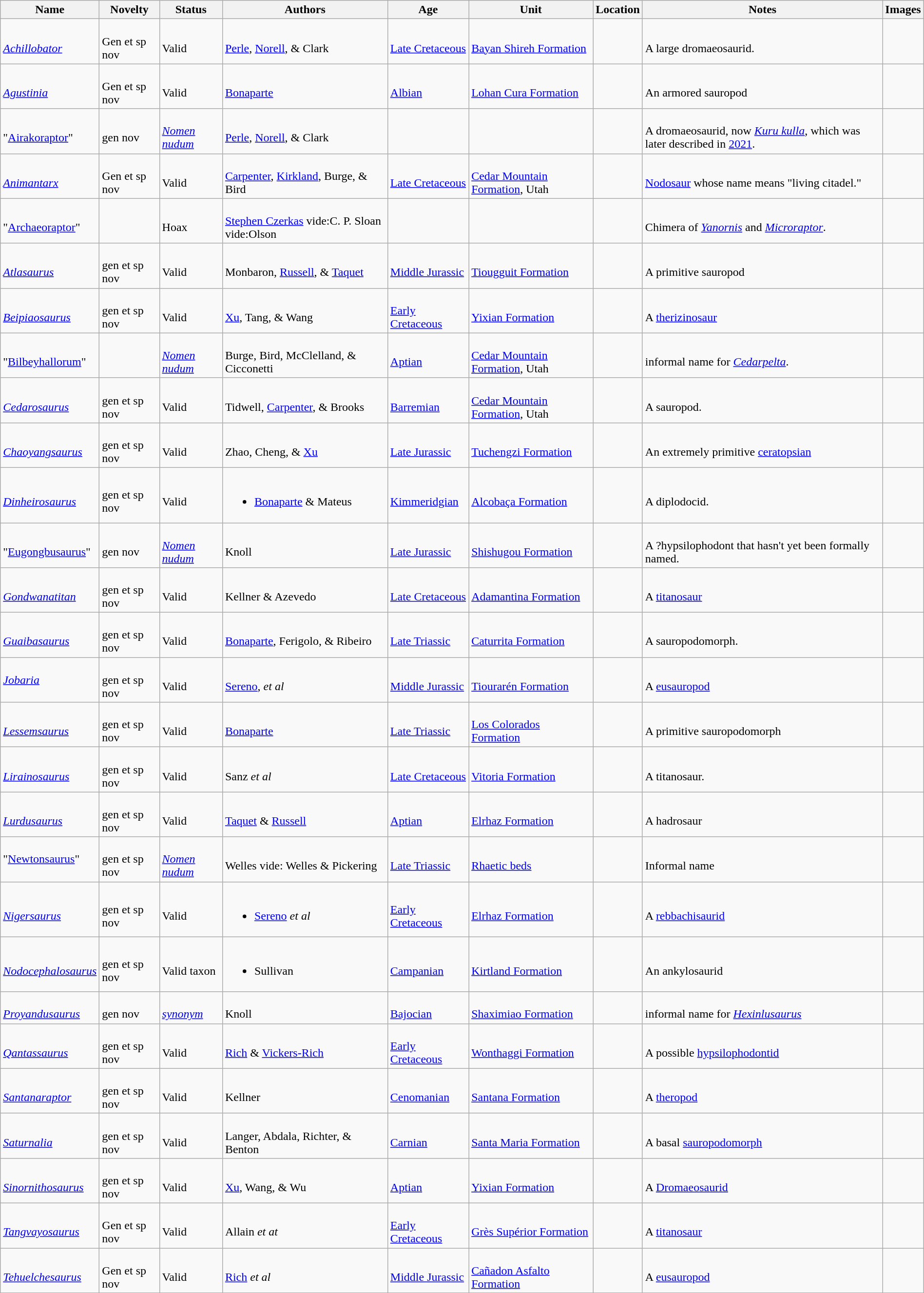<table class="wikitable sortable" align="center" width="100%">
<tr>
<th>Name</th>
<th>Novelty</th>
<th>Status</th>
<th>Authors</th>
<th>Age</th>
<th>Unit</th>
<th>Location</th>
<th>Notes</th>
<th>Images</th>
</tr>
<tr>
<td><br><em><a href='#'>Achillobator</a></em></td>
<td><br>Gen et sp nov</td>
<td><br>Valid</td>
<td><br><a href='#'>Perle</a>, <a href='#'>Norell</a>, & Clark</td>
<td><br><a href='#'>Late Cretaceous</a></td>
<td><br><a href='#'>Bayan Shireh Formation</a></td>
<td><br></td>
<td><br>A large dromaeosaurid.</td>
<td><br></td>
</tr>
<tr>
<td><br><em><a href='#'>Agustinia</a></em></td>
<td><br>Gen et sp nov</td>
<td><br>Valid</td>
<td><br><a href='#'>Bonaparte</a></td>
<td><br><a href='#'>Albian</a></td>
<td><br><a href='#'>Lohan Cura Formation</a></td>
<td><br></td>
<td><br>An armored sauropod</td>
<td><br></td>
</tr>
<tr>
<td><br>"<a href='#'>Airakoraptor</a>"</td>
<td><br>gen nov</td>
<td><br><em><a href='#'>Nomen nudum</a></em></td>
<td><br><a href='#'>Perle</a>, <a href='#'>Norell</a>, & Clark</td>
<td></td>
<td></td>
<td><br></td>
<td><br>A dromaeosaurid, now <em><a href='#'>Kuru kulla</a></em>, which was later described in <a href='#'>2021</a>.</td>
<td></td>
</tr>
<tr>
<td><br><em><a href='#'>Animantarx</a></em></td>
<td><br>Gen et sp nov</td>
<td><br>Valid</td>
<td><br><a href='#'>Carpenter</a>, <a href='#'>Kirkland</a>, Burge, & Bird</td>
<td><br><a href='#'>Late Cretaceous</a></td>
<td><br><a href='#'>Cedar Mountain Formation</a>, Utah</td>
<td><br></td>
<td><br><a href='#'>Nodosaur</a> whose name means "living citadel."</td>
<td><br></td>
</tr>
<tr>
<td><br>"<a href='#'>Archaeoraptor</a>"</td>
<td></td>
<td><br>Hoax</td>
<td><br><a href='#'>Stephen Czerkas</a> vide:C. P. Sloan vide:Olson</td>
<td></td>
<td></td>
<td></td>
<td><br>Chimera of <em><a href='#'>Yanornis</a></em> and <em><a href='#'>Microraptor</a></em>.</td>
<td></td>
</tr>
<tr>
<td><br><em><a href='#'>Atlasaurus</a></em></td>
<td><br>gen et sp nov</td>
<td><br>Valid</td>
<td><br>Monbaron, <a href='#'>Russell</a>, & <a href='#'>Taquet</a></td>
<td><br><a href='#'>Middle Jurassic</a></td>
<td><br><a href='#'>Tiougguit Formation</a></td>
<td><br></td>
<td><br>A primitive sauropod</td>
<td></td>
</tr>
<tr>
<td><br><em><a href='#'>Beipiaosaurus</a></em></td>
<td><br>gen et sp nov</td>
<td><br>Valid</td>
<td><br><a href='#'>Xu</a>, Tang, & Wang</td>
<td><br><a href='#'>Early Cretaceous</a></td>
<td><br><a href='#'>Yixian Formation</a></td>
<td><br></td>
<td><br>A <a href='#'>therizinosaur</a></td>
<td><br></td>
</tr>
<tr>
<td><br>"<a href='#'>Bilbeyhallorum</a>"</td>
<td></td>
<td><br><em><a href='#'>Nomen nudum</a></em></td>
<td><br>Burge, Bird, McClelland, & Cicconetti</td>
<td><br><a href='#'>Aptian</a></td>
<td><br><a href='#'>Cedar Mountain Formation</a>, Utah</td>
<td><br></td>
<td><br>informal name for <em><a href='#'>Cedarpelta</a></em>.</td>
<td></td>
</tr>
<tr>
<td><br><em><a href='#'>Cedarosaurus</a></em></td>
<td><br>gen et sp nov</td>
<td><br>Valid</td>
<td><br>Tidwell, <a href='#'>Carpenter</a>, & Brooks</td>
<td><br><a href='#'>Barremian</a></td>
<td><br><a href='#'>Cedar Mountain Formation</a>, Utah</td>
<td><br></td>
<td><br>A sauropod.</td>
<td></td>
</tr>
<tr>
<td><br><em><a href='#'>Chaoyangsaurus</a></em></td>
<td><br>gen et sp nov</td>
<td><br>Valid</td>
<td><br>Zhao, Cheng, & <a href='#'>Xu</a></td>
<td><br><a href='#'>Late Jurassic</a></td>
<td><br><a href='#'>Tuchengzi Formation</a></td>
<td><br></td>
<td><br>An extremely primitive <a href='#'>ceratopsian</a></td>
<td><br></td>
</tr>
<tr>
<td><br><em><a href='#'>Dinheirosaurus</a></em></td>
<td><br>gen et sp nov</td>
<td><br>Valid</td>
<td><br><ul><li><a href='#'>Bonaparte</a> & Mateus</li></ul></td>
<td><br><a href='#'>Kimmeridgian</a></td>
<td><br><a href='#'>Alcobaça Formation</a></td>
<td><br></td>
<td><br>A diplodocid.</td>
<td></td>
</tr>
<tr>
<td><br>"<a href='#'>Eugongbusaurus</a>"</td>
<td><br>gen nov</td>
<td><br><em><a href='#'>Nomen nudum</a></em></td>
<td><br>Knoll</td>
<td><br><a href='#'>Late Jurassic</a></td>
<td><br><a href='#'>Shishugou Formation</a></td>
<td><br></td>
<td><br>A ?hypsilophodont that hasn't yet been formally named.</td>
<td></td>
</tr>
<tr>
<td><br><em><a href='#'>Gondwanatitan</a></em></td>
<td><br>gen et sp nov</td>
<td><br>Valid</td>
<td><br>Kellner & Azevedo</td>
<td><br><a href='#'>Late Cretaceous</a></td>
<td><br><a href='#'>Adamantina Formation</a></td>
<td><br></td>
<td><br>A <a href='#'>titanosaur</a></td>
<td></td>
</tr>
<tr>
<td><br><em><a href='#'>Guaibasaurus</a></em></td>
<td><br>gen et sp nov</td>
<td><br>Valid</td>
<td><br><a href='#'>Bonaparte</a>, Ferigolo, & Ribeiro</td>
<td><br><a href='#'>Late Triassic</a></td>
<td><br><a href='#'>Caturrita Formation</a></td>
<td><br></td>
<td><br>A sauropodomorph.</td>
<td><br></td>
</tr>
<tr>
<td><em><a href='#'>Jobaria</a></em></td>
<td><br>gen et sp nov</td>
<td><br>Valid</td>
<td><br><a href='#'>Sereno</a>, <em>et al</em></td>
<td><br><a href='#'>Middle Jurassic</a></td>
<td><br><a href='#'>Tiourarén Formation</a></td>
<td><br></td>
<td><br>A <a href='#'>eusauropod</a></td>
<td><br></td>
</tr>
<tr>
<td><br><em><a href='#'>Lessemsaurus</a></em></td>
<td><br>gen et sp nov</td>
<td><br>Valid</td>
<td><br><a href='#'>Bonaparte</a></td>
<td><br><a href='#'>Late Triassic</a></td>
<td><br><a href='#'>Los Colorados Formation</a></td>
<td><br></td>
<td><br>A primitive sauropodomorph</td>
<td><br></td>
</tr>
<tr>
<td><br><em><a href='#'>Lirainosaurus</a></em></td>
<td><br>gen et sp nov</td>
<td><br>Valid</td>
<td><br>Sanz <em>et al</em></td>
<td><br><a href='#'>Late Cretaceous</a></td>
<td><br><a href='#'>Vitoria Formation</a></td>
<td><br></td>
<td><br>A titanosaur.</td>
<td></td>
</tr>
<tr>
<td><br><em><a href='#'>Lurdusaurus</a></em></td>
<td><br>gen et sp nov</td>
<td><br>Valid</td>
<td><br><a href='#'>Taquet</a> & <a href='#'>Russell</a></td>
<td><br><a href='#'>Aptian</a></td>
<td><br><a href='#'>Elrhaz Formation</a></td>
<td><br></td>
<td><br>A hadrosaur</td>
<td><br></td>
</tr>
<tr>
<td>"<a href='#'>Newtonsaurus</a>"</td>
<td><br>gen et sp nov</td>
<td><br><em><a href='#'>Nomen nudum</a></em></td>
<td><br>Welles vide: Welles & Pickering</td>
<td><br><a href='#'>Late Triassic</a></td>
<td><br><a href='#'>Rhaetic beds</a></td>
<td><br></td>
<td><br>Informal name</td>
<td><br></td>
</tr>
<tr>
<td><br><em><a href='#'>Nigersaurus</a></em></td>
<td><br>gen et sp nov</td>
<td><br>Valid</td>
<td><br><ul><li><a href='#'>Sereno</a> <em>et al</em></li></ul></td>
<td><br><a href='#'>Early Cretaceous</a></td>
<td><br><a href='#'>Elrhaz Formation</a></td>
<td><br></td>
<td><br>A <a href='#'>rebbachisaurid</a></td>
<td><br></td>
</tr>
<tr>
<td><br><em><a href='#'>Nodocephalosaurus</a></em></td>
<td><br>gen et sp nov</td>
<td><br>Valid taxon</td>
<td><br><ul><li>Sullivan</li></ul></td>
<td><br><a href='#'>Campanian</a></td>
<td><br><a href='#'>Kirtland Formation</a></td>
<td><br></td>
<td><br>An ankylosaurid</td>
<td></td>
</tr>
<tr>
<td><br><em><a href='#'>Proyandusaurus</a></em></td>
<td><br>gen nov</td>
<td><br><em><a href='#'>synonym</a></em></td>
<td><br>Knoll</td>
<td><br><a href='#'>Bajocian</a></td>
<td><br><a href='#'>Shaximiao Formation</a></td>
<td><br></td>
<td><br>informal name for <em><a href='#'>Hexinlusaurus</a></em></td>
<td></td>
</tr>
<tr>
<td><br><em><a href='#'>Qantassaurus</a></em></td>
<td><br>gen et sp nov</td>
<td><br>Valid</td>
<td><br><a href='#'>Rich</a> & <a href='#'>Vickers-Rich</a></td>
<td><br><a href='#'>Early Cretaceous</a></td>
<td><br><a href='#'>Wonthaggi Formation</a></td>
<td><br></td>
<td><br>A possible <a href='#'>hypsilophodontid</a></td>
<td><br></td>
</tr>
<tr>
<td><br><em><a href='#'>Santanaraptor</a></em></td>
<td><br>gen et sp nov</td>
<td><br>Valid</td>
<td><br>Kellner</td>
<td><br><a href='#'>Cenomanian</a></td>
<td><br><a href='#'>Santana Formation</a></td>
<td><br></td>
<td><br>A <a href='#'>theropod</a></td>
<td><br></td>
</tr>
<tr>
<td><br><em><a href='#'>Saturnalia</a></em></td>
<td><br>gen et sp nov</td>
<td><br>Valid</td>
<td><br>Langer, Abdala, Richter, & Benton</td>
<td><br><a href='#'>Carnian</a></td>
<td><br><a href='#'>Santa Maria Formation</a></td>
<td><br>
</td>
<td><br>A basal <a href='#'>sauropodomorph</a></td>
<td><br></td>
</tr>
<tr>
<td><br><em><a href='#'>Sinornithosaurus</a></em></td>
<td><br>gen et sp nov</td>
<td><br>Valid</td>
<td><br><a href='#'>Xu</a>, Wang, & Wu</td>
<td><br><a href='#'>Aptian</a></td>
<td><br><a href='#'>Yixian Formation</a></td>
<td><br></td>
<td><br>A <a href='#'>Dromaeosaurid</a></td>
<td><br></td>
</tr>
<tr>
<td><br><em><a href='#'>Tangvayosaurus</a></em></td>
<td><br>Gen et sp nov</td>
<td><br>Valid</td>
<td><br>Allain <em>et at</em></td>
<td><br><a href='#'>Early Cretaceous</a></td>
<td><br><a href='#'>Grès Supérior Formation</a></td>
<td><br></td>
<td><br>A <a href='#'>titanosaur</a></td>
<td></td>
</tr>
<tr>
<td><br><em><a href='#'>Tehuelchesaurus</a></em></td>
<td><br>Gen et sp nov</td>
<td><br>Valid</td>
<td><br><a href='#'>Rich</a> <em>et al</em></td>
<td><br><a href='#'>Middle Jurassic</a></td>
<td><br><a href='#'>Cañadon Asfalto Formation</a></td>
<td><br></td>
<td><br>A <a href='#'>eusauropod</a></td>
<td></td>
</tr>
<tr>
</tr>
</table>
